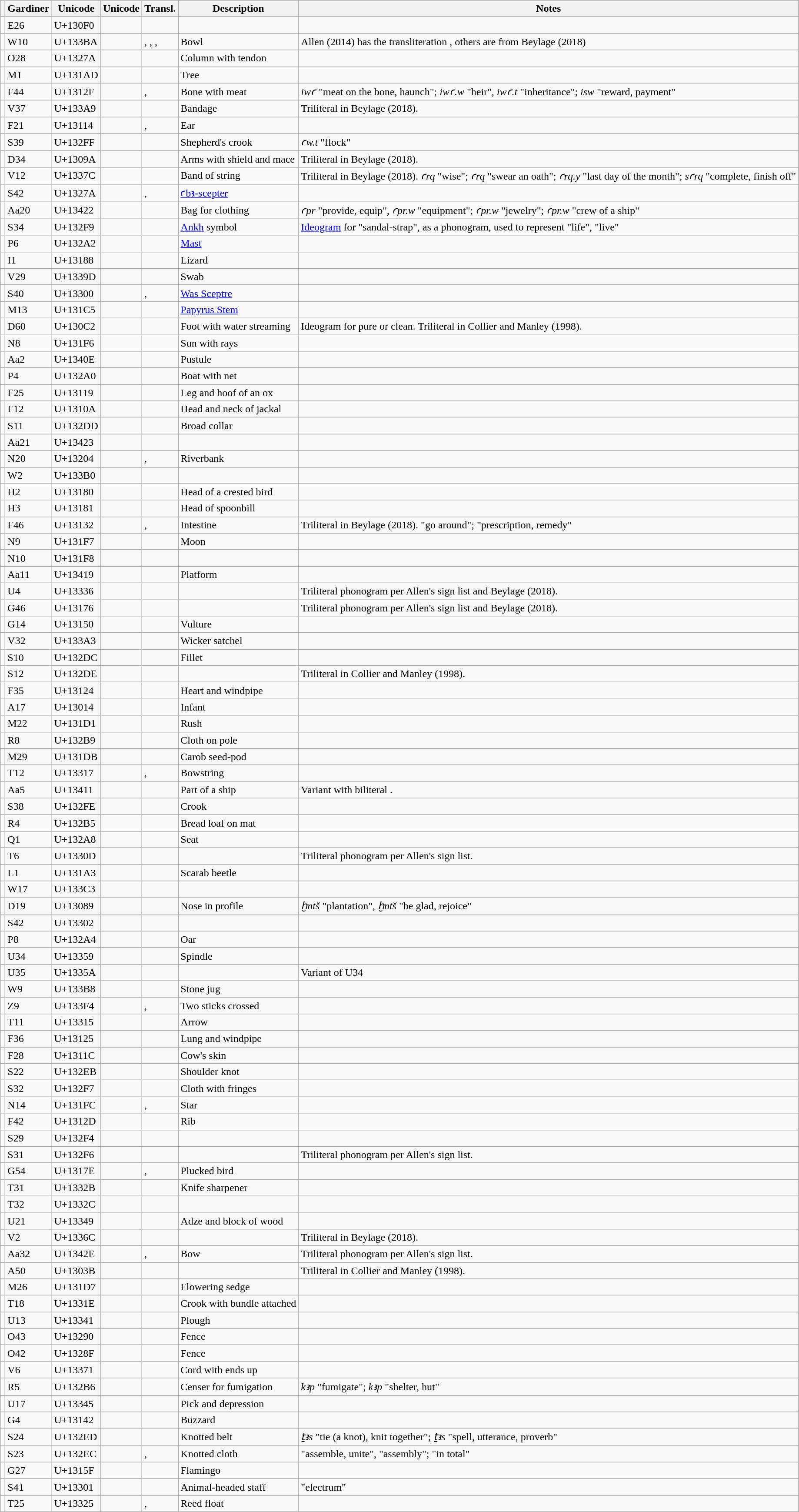<table class="wikitable sortable">
<tr>
<th></th>
<th>Gardiner</th>
<th>Unicode</th>
<th>Unicode</th>
<th>Transl.</th>
<th>Description</th>
<th>Notes</th>
</tr>
<tr>
<td></td>
<td>E26</td>
<td>U+130F0</td>
<td></td>
<td><em></em></td>
<td></td>
<td></td>
</tr>
<tr>
<td></td>
<td>W10</td>
<td>U+133BA</td>
<td></td>
<td><em></em>, <em></em>, <em></em>, <em></em></td>
<td>Bowl</td>
<td>Allen (2014) has the transliteration , others are from Beylage (2018)</td>
</tr>
<tr>
<td></td>
<td>O28</td>
<td>U+1327A</td>
<td></td>
<td><em></em></td>
<td>Column with tendon</td>
<td></td>
</tr>
<tr>
<td></td>
<td>M1</td>
<td>U+131AD</td>
<td></td>
<td><em></em></td>
<td>Tree</td>
<td></td>
</tr>
<tr>
<td></td>
<td>F44</td>
<td>U+1312F</td>
<td></td>
<td><em></em>, <em></em></td>
<td>Bone with meat</td>
<td><em>iwꜥ</em> "meat on the bone, haunch"; <em>iwꜥ.w</em> "heir", <em>iwꜥ.t</em> "inheritance"; <em>isw</em> "reward, payment"</td>
</tr>
<tr>
<td></td>
<td>V37</td>
<td>U+133A9</td>
<td></td>
<td><em></em></td>
<td>Bandage</td>
<td>Triliteral in Beylage (2018).</td>
</tr>
<tr>
<td></td>
<td>F21</td>
<td>U+13114</td>
<td></td>
<td><em></em>, <em></em></td>
<td>Ear</td>
<td></td>
</tr>
<tr>
<td></td>
<td>S39</td>
<td>U+132FF</td>
<td></td>
<td><em></em></td>
<td>Shepherd's crook</td>
<td><em>ꜥw.t</em> "flock"</td>
</tr>
<tr>
<td></td>
<td>D34</td>
<td>U+1309A</td>
<td></td>
<td><em></em></td>
<td>Arms with shield and mace</td>
<td>Triliteral in Beylage (2018).</td>
</tr>
<tr>
<td></td>
<td>V12</td>
<td>U+1337C</td>
<td></td>
<td><em></em></td>
<td>Band of string</td>
<td>Triliteral in Beylage (2018). <em>ꜥrq</em> "wise"; <em>ꜥrq</em> "swear an oath"; <em>ꜥrq.y</em> "last day of the month"; <em>sꜥrq</em> "complete, finish off"</td>
</tr>
<tr>
<td></td>
<td>S42</td>
<td>U+1327A</td>
<td></td>
<td><em></em>, <em></em></td>
<td><a href='#'>ꜥbꜣ-scepter</a></td>
<td></td>
</tr>
<tr>
<td></td>
<td>Aa20</td>
<td>U+13422</td>
<td></td>
<td><em></em></td>
<td>Bag for clothing</td>
<td><em>ꜥpr</em> "provide, equip", <em>ꜥpr.w</em> "equipment"; <em>ꜥpr.w</em> "jewelry"; <em>ꜥpr.w</em> "crew of a ship"</td>
</tr>
<tr>
<td></td>
<td>S34</td>
<td>U+132F9</td>
<td></td>
<td><em></em></td>
<td><a href='#'>Ankh</a> symbol</td>
<td><a href='#'>Ideogram</a> for "sandal-strap", as a phonogram, used to represent "life", "live"</td>
</tr>
<tr>
<td></td>
<td>P6</td>
<td>U+132A2</td>
<td></td>
<td><em></em></td>
<td><a href='#'>Mast</a></td>
<td></td>
</tr>
<tr>
<td></td>
<td>I1</td>
<td>U+13188</td>
<td></td>
<td><em></em></td>
<td>Lizard</td>
<td></td>
</tr>
<tr>
<td></td>
<td>V29</td>
<td>U+1339D</td>
<td></td>
<td><em></em></td>
<td>Swab</td>
<td></td>
</tr>
<tr>
<td></td>
<td>S40</td>
<td>U+13300</td>
<td></td>
<td><em></em>, <em></em></td>
<td><a href='#'>Was Sceptre</a></td>
<td></td>
</tr>
<tr>
<td></td>
<td>M13</td>
<td>U+131C5</td>
<td></td>
<td><em></em></td>
<td><a href='#'>Papyrus Stem</a></td>
<td></td>
</tr>
<tr>
<td></td>
<td>D60</td>
<td>U+130C2</td>
<td></td>
<td><em></em></td>
<td>Foot with water streaming</td>
<td>Ideogram for pure or clean. Triliteral in Collier and Manley (1998).</td>
</tr>
<tr>
<td></td>
<td>N8</td>
<td>U+131F6</td>
<td></td>
<td><em></em></td>
<td>Sun with rays</td>
<td></td>
</tr>
<tr>
<td></td>
<td>Aa2</td>
<td>U+1340E</td>
<td></td>
<td><em></em></td>
<td>Pustule</td>
<td></td>
</tr>
<tr>
<td></td>
<td>P4</td>
<td>U+132A0</td>
<td></td>
<td><em></em></td>
<td>Boat with net</td>
<td></td>
</tr>
<tr>
<td></td>
<td>F25</td>
<td>U+13119</td>
<td></td>
<td><em></em></td>
<td>Leg and hoof of an ox</td>
<td></td>
</tr>
<tr>
<td></td>
<td>F12</td>
<td>U+1310A</td>
<td></td>
<td><em></em></td>
<td>Head and neck of jackal</td>
<td></td>
</tr>
<tr>
<td></td>
<td>S11</td>
<td>U+132DD</td>
<td></td>
<td><em></em></td>
<td>Broad collar</td>
<td></td>
</tr>
<tr>
<td></td>
<td>Aa21</td>
<td>U+13423</td>
<td></td>
<td><em></em></td>
<td></td>
<td></td>
</tr>
<tr>
<td></td>
<td>N20</td>
<td>U+13204</td>
<td></td>
<td><em></em>, <em></em></td>
<td>Riverbank</td>
<td></td>
</tr>
<tr>
<td></td>
<td>W2</td>
<td>U+133B0</td>
<td></td>
<td><em></em></td>
<td></td>
<td></td>
</tr>
<tr>
<td></td>
<td>H2</td>
<td>U+13180</td>
<td></td>
<td><em></em></td>
<td>Head of a crested bird</td>
<td></td>
</tr>
<tr>
<td></td>
<td>H3</td>
<td>U+13181</td>
<td></td>
<td><em></em></td>
<td>Head of spoonbill</td>
<td></td>
</tr>
<tr>
<td></td>
<td>F46</td>
<td>U+13132</td>
<td></td>
<td><em></em>, <em></em></td>
<td>Intestine</td>
<td>Triliteral in Beylage (2018). <em></em> "go around"; <em></em> "prescription, remedy"</td>
</tr>
<tr>
<td></td>
<td>N9</td>
<td>U+131F7</td>
<td></td>
<td><em></em></td>
<td>Moon</td>
<td></td>
</tr>
<tr>
<td></td>
<td>N10</td>
<td>U+131F8</td>
<td></td>
<td><em></em></td>
<td></td>
<td></td>
</tr>
<tr>
<td></td>
<td>Aa11</td>
<td>U+13419</td>
<td></td>
<td><em></em></td>
<td>Platform</td>
<td></td>
</tr>
<tr>
<td></td>
<td>U4</td>
<td>U+13336</td>
<td></td>
<td><em></em></td>
<td></td>
<td>Triliteral phonogram per Allen's sign list and Beylage (2018).</td>
</tr>
<tr>
<td></td>
<td>G46</td>
<td>U+13176</td>
<td></td>
<td><em></em></td>
<td></td>
<td>Triliteral phonogram per Allen's sign list and Beylage (2018).</td>
</tr>
<tr>
<td></td>
<td>G14</td>
<td>U+13150</td>
<td></td>
<td><em></em></td>
<td>Vulture</td>
<td></td>
</tr>
<tr>
<td></td>
<td>V32</td>
<td>U+133A3</td>
<td></td>
<td><em></em></td>
<td>Wicker satchel</td>
<td></td>
</tr>
<tr>
<td></td>
<td>S10</td>
<td>U+132DC</td>
<td></td>
<td><em></em></td>
<td>Fillet</td>
<td></td>
</tr>
<tr>
<td></td>
<td>S12</td>
<td>U+132DE</td>
<td></td>
<td><em></em></td>
<td></td>
<td>Triliteral in Collier and Manley (1998).</td>
</tr>
<tr>
<td></td>
<td>F35</td>
<td>U+13124</td>
<td></td>
<td><em></em></td>
<td>Heart and windpipe</td>
<td></td>
</tr>
<tr>
<td></td>
<td>A17</td>
<td>U+13014</td>
<td></td>
<td><em></em></td>
<td>Infant</td>
<td></td>
</tr>
<tr>
<td></td>
<td>M22</td>
<td>U+131D1</td>
<td></td>
<td><em></em></td>
<td>Rush</td>
<td></td>
</tr>
<tr>
<td></td>
<td>R8</td>
<td>U+132B9</td>
<td></td>
<td><em></em></td>
<td>Cloth on pole</td>
<td></td>
</tr>
<tr>
<td></td>
<td>M29</td>
<td>U+131DB</td>
<td></td>
<td><em></em></td>
<td>Carob seed-pod</td>
<td></td>
</tr>
<tr>
<td></td>
<td>T12</td>
<td>U+13317</td>
<td></td>
<td><em></em>, <em></em></td>
<td>Bowstring</td>
<td></td>
</tr>
<tr>
<td></td>
<td>Aa5</td>
<td>U+13411</td>
<td></td>
<td><em></em></td>
<td>Part of a ship</td>
<td>Variant with biliteral <em></em>.</td>
</tr>
<tr>
<td></td>
<td>S38</td>
<td>U+132FE</td>
<td></td>
<td><em></em></td>
<td>Crook</td>
<td></td>
</tr>
<tr>
<td></td>
<td>R4</td>
<td>U+132B5</td>
<td></td>
<td><em></em></td>
<td>Bread loaf on mat</td>
<td></td>
</tr>
<tr>
<td></td>
<td>Q1</td>
<td>U+132A8</td>
<td></td>
<td><em></em></td>
<td>Seat</td>
<td></td>
</tr>
<tr>
<td></td>
<td>T6</td>
<td>U+1330D</td>
<td></td>
<td><em></em></td>
<td></td>
<td>Triliteral phonogram per Allen's sign list.</td>
</tr>
<tr>
<td></td>
<td>L1</td>
<td>U+131A3</td>
<td></td>
<td><em></em></td>
<td>Scarab beetle</td>
<td></td>
</tr>
<tr>
<td></td>
<td>W17</td>
<td>U+133C3</td>
<td></td>
<td><em></em></td>
<td></td>
<td></td>
</tr>
<tr>
<td></td>
<td>D19</td>
<td>U+13089</td>
<td></td>
<td><em></em></td>
<td>Nose in profile</td>
<td><em>ḫntš</em> "plantation", <em>ḫntš</em> "be glad, rejoice"</td>
</tr>
<tr>
<td></td>
<td>S42</td>
<td>U+13302</td>
<td></td>
<td><em></em></td>
<td></td>
<td></td>
</tr>
<tr>
<td></td>
<td>P8</td>
<td>U+132A4</td>
<td></td>
<td><em></em></td>
<td>Oar</td>
<td></td>
</tr>
<tr>
<td></td>
<td>U34</td>
<td>U+13359</td>
<td></td>
<td><em></em></td>
<td>Spindle</td>
<td></td>
</tr>
<tr>
<td></td>
<td>U35</td>
<td>U+1335A</td>
<td></td>
<td><em></em></td>
<td></td>
<td>Variant of U34</td>
</tr>
<tr>
<td></td>
<td>W9</td>
<td>U+133B8</td>
<td></td>
<td><em></em></td>
<td>Stone jug</td>
<td></td>
</tr>
<tr>
<td></td>
<td>Z9</td>
<td>U+133F4</td>
<td></td>
<td><em></em>, <em></em></td>
<td>Two sticks crossed</td>
<td></td>
</tr>
<tr>
<td></td>
<td>T11</td>
<td>U+13315</td>
<td></td>
<td><em></em></td>
<td>Arrow</td>
<td></td>
</tr>
<tr>
<td></td>
<td>F36</td>
<td>U+13125</td>
<td></td>
<td><em></em></td>
<td>Lung and windpipe</td>
<td></td>
</tr>
<tr>
<td></td>
<td>F28</td>
<td>U+1311C</td>
<td></td>
<td><em></em></td>
<td>Cow's skin</td>
<td></td>
</tr>
<tr>
<td></td>
<td>S22</td>
<td>U+132EB</td>
<td></td>
<td><em></em></td>
<td>Shoulder knot</td>
<td></td>
</tr>
<tr>
<td></td>
<td>S32</td>
<td>U+132F7</td>
<td></td>
<td><em></em></td>
<td>Cloth with fringes</td>
<td></td>
</tr>
<tr>
<td></td>
<td>N14</td>
<td>U+131FC</td>
<td></td>
<td><em></em>, <em></em></td>
<td>Star</td>
<td></td>
</tr>
<tr>
<td></td>
<td>F42</td>
<td>U+1312D</td>
<td></td>
<td><em></em></td>
<td>Rib</td>
<td></td>
</tr>
<tr>
<td></td>
<td>S29</td>
<td>U+132F4</td>
<td></td>
<td><em></em></td>
<td></td>
<td></td>
</tr>
<tr>
<td></td>
<td>S31</td>
<td>U+132F6</td>
<td></td>
<td><em></em></td>
<td></td>
<td>Triliteral phonogram per Allen's sign list.</td>
</tr>
<tr>
<td></td>
<td>G54</td>
<td>U+1317E</td>
<td></td>
<td><em></em>,<em></em></td>
<td>Plucked bird</td>
<td></td>
</tr>
<tr>
<td></td>
<td>T31</td>
<td>U+1332B</td>
<td></td>
<td><em></em></td>
<td>Knife sharpener</td>
<td></td>
</tr>
<tr>
<td></td>
<td>T32</td>
<td>U+1332C</td>
<td></td>
<td><em></em></td>
<td></td>
<td></td>
</tr>
<tr>
<td></td>
<td>U21</td>
<td>U+13349</td>
<td></td>
<td><em></em></td>
<td>Adze and block of wood</td>
<td></td>
</tr>
<tr>
<td></td>
<td>V2</td>
<td>U+1336C</td>
<td></td>
<td><em></em></td>
<td></td>
<td>Triliteral in Beylage (2018).</td>
</tr>
<tr>
<td></td>
<td>Aa32</td>
<td>U+1342E</td>
<td></td>
<td><em></em>, <em></em></td>
<td>Bow</td>
<td>Triliteral phonogram per Allen's sign list.</td>
</tr>
<tr>
<td></td>
<td>A50</td>
<td>U+1303B</td>
<td></td>
<td><em></em></td>
<td></td>
<td>Triliteral in Collier and Manley (1998).</td>
</tr>
<tr>
<td></td>
<td>M26</td>
<td>U+131D7</td>
<td></td>
<td><em></em></td>
<td>Flowering sedge</td>
<td></td>
</tr>
<tr>
<td></td>
<td>T18</td>
<td>U+1331E</td>
<td></td>
<td><em></em></td>
<td>Crook with bundle attached</td>
<td></td>
</tr>
<tr>
<td></td>
<td>U13</td>
<td>U+13341</td>
<td></td>
<td><em></em></td>
<td>Plough</td>
<td></td>
</tr>
<tr>
<td></td>
<td>O43</td>
<td>U+13290</td>
<td></td>
<td><em></em></td>
<td>Fence</td>
<td></td>
</tr>
<tr>
<td></td>
<td>O42</td>
<td>U+1328F</td>
<td></td>
<td><em></em></td>
<td>Fence</td>
<td></td>
</tr>
<tr>
<td></td>
<td>V6</td>
<td>U+13371</td>
<td></td>
<td><em></em></td>
<td>Cord with ends up</td>
<td></td>
</tr>
<tr>
<td></td>
<td>R5</td>
<td>U+132B6</td>
<td></td>
<td><em></em></td>
<td>Censer for fumigation</td>
<td><em>kꜣp</em> "fumigate"; <em>kꜣp</em> "shelter, hut"</td>
</tr>
<tr>
<td></td>
<td>U17</td>
<td>U+13345</td>
<td></td>
<td><em></em></td>
<td>Pick and depression</td>
<td></td>
</tr>
<tr>
<td></td>
<td>G4</td>
<td>U+13142</td>
<td></td>
<td><em></em></td>
<td>Buzzard</td>
<td></td>
</tr>
<tr>
<td></td>
<td>S24</td>
<td>U+132ED</td>
<td></td>
<td><em></em></td>
<td>Knotted belt</td>
<td><em>ṯꜣs</em> "tie (a knot), knit together"; <em>ṯꜣs</em> "spell, utterance, proverb"</td>
</tr>
<tr>
<td></td>
<td>S23</td>
<td>U+132EC</td>
<td></td>
<td><em></em>,<em></em></td>
<td>Knotted cloth</td>
<td><em></em> "assemble, unite", <em></em> "assembly"; <em></em> "in total"</td>
</tr>
<tr>
<td></td>
<td>G27</td>
<td>U+1315F</td>
<td></td>
<td><em></em></td>
<td>Flamingo</td>
<td></td>
</tr>
<tr>
<td></td>
<td>S41</td>
<td>U+13301</td>
<td></td>
<td><em></em></td>
<td>Animal-headed staff</td>
<td><em></em> "electrum"</td>
</tr>
<tr>
<td></td>
<td>T25</td>
<td>U+13325</td>
<td></td>
<td><em></em>, <em></em></td>
<td>Reed float</td>
<td></td>
</tr>
</table>
